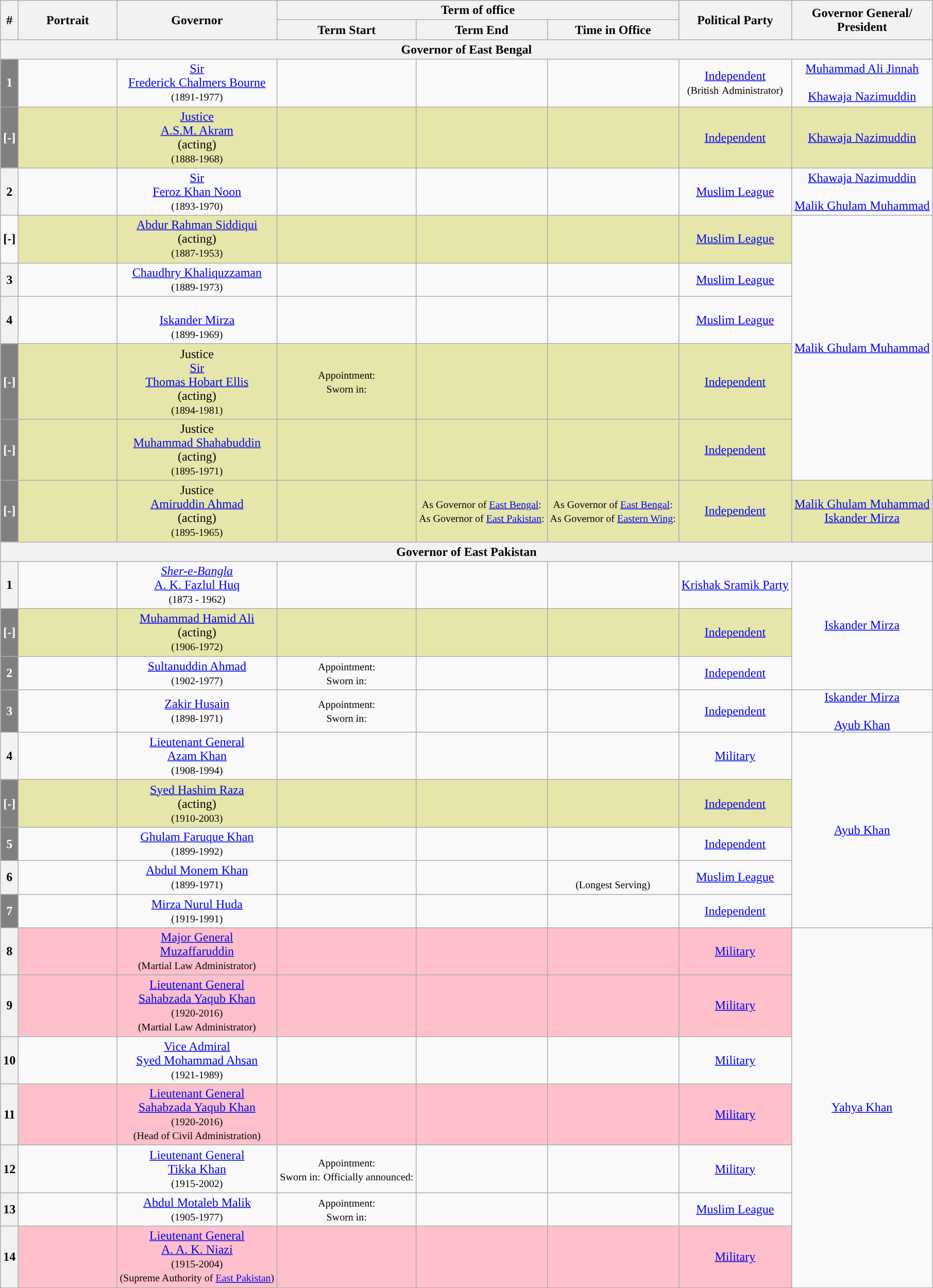<table class="wikitable sortable" style="text-align:center">
<tr>
<th rowspan="2" class="unsortable">#</th>
<th rowspan="2" class="unsortable" style="width:120px;">Portrait</th>
<th rowspan="2">Governor</th>
<th colspan="3">Term of office</th>
<th rowspan="2">Political Party</th>
<th rowspan="2">Governor General/<br>President</th>
</tr>
<tr>
<th>Term Start</th>
<th>Term End</th>
<th>Time in Office</th>
</tr>
<tr>
<th colspan="8">Governor of East Bengal</th>
</tr>
<tr>
<th style="background-color: gray; color:white">1</th>
<td></td>
<td><a href='#'>Sir</a><br><a href='#'>Frederick Chalmers Bourne</a><br><small>(1891-1977)</small></td>
<td></td>
<td></td>
<td></td>
<td><a href='#'>Independent</a><br><small>(British</small>
<small>Administrator)</small></td>
<td style="padding:0;"><div><a href='#'>Muhammad Ali Jinnah</a></div><br><div><a href='#'>Khawaja Nazimuddin</a></div></td>
</tr>
<tr style="background:#e6e6aa;">
<td style="background-color:gray; color:white;"><strong>[-]</strong></td>
<td></td>
<td><a href='#'>Justice</a><br><a href='#'>A.S.M. Akram</a><br>(acting)<br><small>(1888-1968)</small></td>
<td></td>
<td></td>
<td></td>
<td><a href='#'>Independent</a></td>
<td><a href='#'>Khawaja Nazimuddin</a></td>
</tr>
<tr>
<th style="background-color: ">2</th>
<td></td>
<td><a href='#'>Sir</a><br><a href='#'>Feroz Khan Noon</a><br><small>(1893-1970)</small></td>
<td></td>
<td></td>
<td></td>
<td><a href='#'>Muslim League</a></td>
<td style="padding:0;"><div><a href='#'>Khawaja Nazimuddin</a></div><br><div><a href='#'>Malik Ghulam Muhammad</a></div></td>
</tr>
<tr>
<td style="background-color: "><strong>[-]</strong></td>
<td style="background:#e6e6aa;"></td>
<td style="background:#e6e6aa;"><a href='#'>Abdur Rahman Siddiqui</a><br>(acting)<br><small>(1887-1953)</small></td>
<td style="background:#e6e6aa;"></td>
<td style="background:#e6e6aa;"></td>
<td style="background:#e6e6aa;"></td>
<td style="background:#e6e6aa;"><a href='#'>Muslim League</a></td>
<td rowspan="5"><a href='#'>Malik Ghulam Muhammad</a></td>
</tr>
<tr>
<th style="background-color: ">3</th>
<td></td>
<td><a href='#'>Chaudhry Khaliquzzaman</a><br><small>(1889-1973)</small></td>
<td></td>
<td></td>
<td></td>
<td><a href='#'>Muslim League</a></td>
</tr>
<tr>
<th style="background-color: ">4</th>
<td></td>
<td><br><a href='#'>Iskander Mirza</a><br><small>(1899-1969)</small></td>
<td></td>
<td></td>
<td></td>
<td><a href='#'>Muslim League</a></td>
</tr>
<tr style="background:#e6e6aa;">
<td style="background-color:gray; color:white;"><strong>[-]</strong></td>
<td></td>
<td>Justice<br><a href='#'>Sir</a><br><a href='#'>Thomas Hobart Ellis</a><br>(acting)<br><small>(1894-1981)</small></td>
<td><small>Appointment:</small><br><small>Sworn in:</small>
</td>
<td></td>
<td></td>
<td><a href='#'>Independent</a></td>
</tr>
<tr>
<th style="background-color: gray; color:white"><strong>[-]</strong></th>
<td style="background:#e6e6aa;"></td>
<td style="background:#e6e6aa;">Justice<br><a href='#'>Muhammad Shahabuddin</a><br>(acting)<br><small>(1895-1971)</small></td>
<td style="background:#e6e6aa;"></td>
<td style="background:#e6e6aa;"></td>
<td style="background:#e6e6aa;"></td>
<td style="background:#e6e6aa;"><a href='#'>Independent</a></td>
</tr>
<tr style="background:#e6e6aa;">
<td style="background-color:gray; color:white;"><strong>[-]</strong></td>
<td></td>
<td>Justice<br><a href='#'>Amiruddin Ahmad</a><br>(acting)<br><small>(1895-1965)</small></td>
<td></td>
<td><small>As Governor of <a href='#'>East Bengal</a>:</small><br><small>As Governor of <a href='#'>East Pakistan</a></small><small>:</small><br></td>
<td><small>As Governor of <a href='#'>East Bengal</a>:</small><br><small>As Governor of <a href='#'>Eastern Wing</a>:</small>
</td>
<td><a href='#'>Independent</a></td>
<td><a href='#'>Malik Ghulam Muhammad</a><br><a href='#'>Iskander Mirza</a></td>
</tr>
<tr>
<th colspan="8">Governor of East Pakistan</th>
</tr>
<tr>
<th style="background-color: ">1</th>
<td></td>
<td><em><a href='#'>Sher-e-Bangla</a></em><br><a href='#'>A. K. Fazlul Huq</a><br><small>(1873 - 1962)</small></td>
<td></td>
<td></td>
<td></td>
<td><a href='#'>Krishak Sramik Party</a></td>
<td rowspan="3"><a href='#'>Iskander Mirza</a></td>
</tr>
<tr style="background:#e6e6aa;">
<th style="background-color: gray; color:white"><strong>[-]</strong></th>
<td></td>
<td><a href='#'>Muhammad Hamid Ali</a><br>(acting)<br><small>(1906-1972)</small></td>
<td></td>
<td></td>
<td></td>
<td><a href='#'>Independent</a></td>
</tr>
<tr>
<th style="background-color: gray; color:white">2</th>
<td></td>
<td><a href='#'>Sultanuddin Ahmad</a><br><small>(1902-1977)</small></td>
<td><small>Appointment:</small><br><small>Sworn in:</small>
</td>
<td></td>
<td></td>
<td><a href='#'>Independent</a></td>
</tr>
<tr>
<th style="background-color: gray; color:white">3</th>
<td></td>
<td><a href='#'>Zakir Husain</a><br><small>(1898-1971)</small></td>
<td><small>Appointment:</small><br><small>Sworn in:</small>
</td>
<td></td>
<td></td>
<td><a href='#'>Independent</a></td>
<td style="padding:0;"><div><a href='#'>Iskander Mirza</a></div><br><div><a href='#'>Ayub Khan</a></div></td>
</tr>
<tr>
<th style="background-color: ">4<br></th>
<td></td>
<td><a href='#'>Lieutenant General</a><br><a href='#'>Azam Khan</a><br><small>(1908-1994)</small></td>
<td></td>
<td></td>
<td></td>
<td><a href='#'>Military</a></td>
<td rowspan="5"><a href='#'>Ayub Khan</a></td>
</tr>
<tr style="background:#e6e6aa;">
<td style="background-color:gray; color:white;"><strong>[-]</strong></td>
<td></td>
<td><a href='#'>Syed Hashim Raza</a><br>(acting)<br><small>(1910-2003)</small></td>
<td></td>
<td></td>
<td></td>
<td><a href='#'>Independent</a></td>
</tr>
<tr>
<th style="background-color: gray; color:white">5</th>
<td></td>
<td><a href='#'>Ghulam Faruque Khan</a><br><small>(1899-1992)</small></td>
<td></td>
<td></td>
<td></td>
<td><a href='#'>Independent</a></td>
</tr>
<tr>
<th style="background-color: ">6</th>
<td></td>
<td><a href='#'>Abdul Monem Khan</a><br><small>(1899-1971)</small></td>
<td></td>
<td></td>
<td><br><small>(Longest Serving)</small></td>
<td><a href='#'>Muslim League</a></td>
</tr>
<tr>
<th style="background-color: gray; color:white">7</th>
<td></td>
<td><a href='#'>Mirza Nurul Huda</a><br><small>(1919-1991)</small></td>
<td></td>
<td></td>
<td></td>
<td><a href='#'>Independent</a></td>
</tr>
<tr>
<th style="background-color: ">8<br></th>
<td style="background-color: pink;"></td>
<td style="background-color: pink;"><a href='#'>Major General</a><br><a href='#'>Muzaffaruddin</a><br><small>(Martial Law Administrator)</small></td>
<td style="background-color: pink;"></td>
<td style="background-color: pink;"></td>
<td style="background-color: pink;"></td>
<td style="background-color: pink;"><a href='#'>Military</a></td>
<td rowspan="7"><a href='#'>Yahya Khan</a></td>
</tr>
<tr style="background-color: pink;">
<th style="background-color: ">9<br></th>
<td></td>
<td><a href='#'>Lieutenant General</a><br><a href='#'>Sahabzada Yaqub Khan</a><br><small>(1920-2016)</small><br><small>(Martial Law Administrator)</small></td>
<td></td>
<td></td>
<td></td>
<td><a href='#'>Military</a></td>
</tr>
<tr>
<th style="background-color: ">10<br></th>
<td></td>
<td><a href='#'>Vice Admiral</a><br><a href='#'>Syed Mohammad Ahsan</a><br><small>(1921-1989)</small></td>
<td></td>
<td></td>
<td></td>
<td><a href='#'>Military</a></td>
</tr>
<tr style="background-color: pink;">
<th style="background-color: ">11<br></th>
<td></td>
<td><a href='#'>Lieutenant General</a><br><a href='#'>Sahabzada Yaqub Khan</a><br><small>(1920-2016)</small><br><small>(Head of Civil Administration)</small></td>
<td></td>
<td></td>
<td></td>
<td><a href='#'>Military</a></td>
</tr>
<tr>
<th style="background-color: ">12<br></th>
<td></td>
<td><a href='#'>Lieutenant General</a><br><a href='#'>Tikka Khan</a><br><small>(1915-2002)</small></td>
<td><small>Appointment:</small><br><small>Sworn in:</small>
<small>Officially announced:</small>
</td>
<td></td>
<td></td>
<td><a href='#'>Military</a></td>
</tr>
<tr>
<th style="background-color: ">13</th>
<td></td>
<td><a href='#'>Abdul Motaleb Malik</a><br><small>(1905-1977)</small></td>
<td><small>Appointment:</small><br><small>Sworn in:</small>
</td>
<td></td>
<td></td>
<td><a href='#'>Muslim League</a></td>
</tr>
<tr style="background-color: pink;">
<th style="background-color: ">14<br></th>
<td></td>
<td><a href='#'>Lieutenant General</a><br><a href='#'>A. A. K. Niazi</a><br><small>(1915-2004)</small><br><small>(Supreme Authority of <a href='#'>East Pakistan</a>)</small></td>
<td></td>
<td></td>
<td></td>
<td><a href='#'>Military</a></td>
</tr>
</table>
